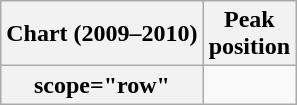<table class="wikitable plainrowheaders">
<tr>
<th scope="col">Chart (2009–2010)</th>
<th scope="col">Peak<br>position</th>
</tr>
<tr>
<th>scope="row"</th>
</tr>
</table>
